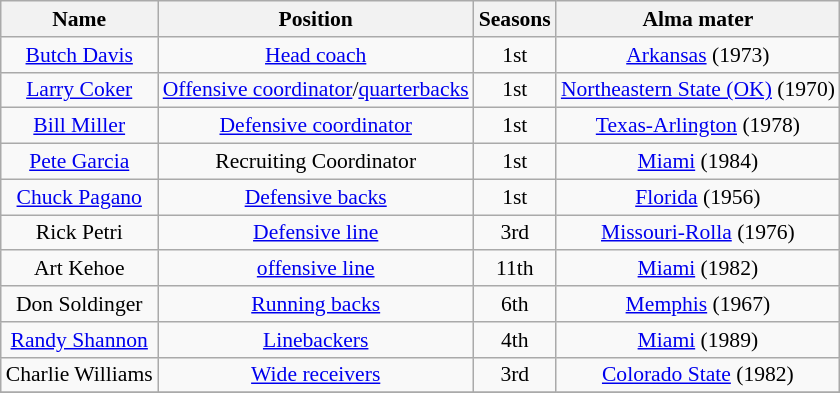<table class="wikitable" border="1" style="font-size:90%;">
<tr>
<th>Name</th>
<th>Position</th>
<th>Seasons</th>
<th>Alma mater</th>
</tr>
<tr style="text-align:center;">
<td><a href='#'>Butch Davis</a></td>
<td><a href='#'>Head coach</a></td>
<td>1st</td>
<td><a href='#'>Arkansas</a> (1973)</td>
</tr>
<tr style="text-align:center;">
<td><a href='#'>Larry Coker</a></td>
<td><a href='#'>Offensive coordinator</a>/<a href='#'>quarterbacks</a></td>
<td>1st</td>
<td><a href='#'>Northeastern State (OK)</a> (1970)</td>
</tr>
<tr style="text-align:center;">
<td><a href='#'>Bill Miller</a></td>
<td><a href='#'>Defensive coordinator</a></td>
<td>1st</td>
<td><a href='#'>Texas-Arlington</a> (1978)</td>
</tr>
<tr style="text-align:center;">
<td><a href='#'>Pete Garcia</a></td>
<td>Recruiting Coordinator</td>
<td>1st</td>
<td><a href='#'>Miami</a> (1984)</td>
</tr>
<tr style="text-align:center;">
<td><a href='#'>Chuck Pagano</a></td>
<td><a href='#'>Defensive backs</a></td>
<td>1st</td>
<td><a href='#'>Florida</a> (1956)</td>
</tr>
<tr style="text-align:center;">
<td>Rick Petri</td>
<td><a href='#'>Defensive line</a></td>
<td>3rd</td>
<td><a href='#'>Missouri-Rolla</a> (1976)</td>
</tr>
<tr style="text-align:center;">
<td>Art Kehoe</td>
<td><a href='#'>offensive line</a></td>
<td>11th</td>
<td><a href='#'>Miami</a> (1982)</td>
</tr>
<tr style="text-align:center;">
<td>Don Soldinger</td>
<td><a href='#'>Running backs</a></td>
<td>6th</td>
<td><a href='#'>Memphis</a> (1967)</td>
</tr>
<tr style="text-align:center;">
<td><a href='#'>Randy Shannon</a></td>
<td><a href='#'>Linebackers</a></td>
<td>4th</td>
<td><a href='#'>Miami</a> (1989)</td>
</tr>
<tr style="text-align:center;">
<td>Charlie Williams</td>
<td><a href='#'>Wide receivers</a></td>
<td>3rd</td>
<td><a href='#'>Colorado State</a> (1982)</td>
</tr>
<tr style="text-align:center;">
</tr>
</table>
